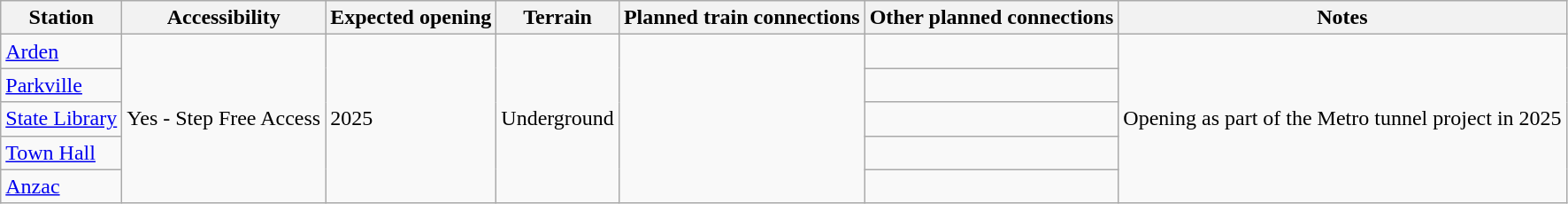<table class="wikitable">
<tr>
<th>Station</th>
<th>Accessibility</th>
<th>Expected opening</th>
<th>Terrain</th>
<th>Planned train connections</th>
<th>Other planned connections</th>
<th>Notes</th>
</tr>
<tr>
<td><a href='#'>Arden</a></td>
<td rowspan="5">Yes - Step Free Access</td>
<td rowspan="5">2025</td>
<td rowspan="5">Underground</td>
<td rowspan="5"><br></td>
<td></td>
<td rowspan="5">Opening as part of the Metro tunnel project in 2025</td>
</tr>
<tr>
<td><a href='#'>Parkville</a></td>
<td></td>
</tr>
<tr>
<td><a href='#'>State Library</a></td>
<td>  </td>
</tr>
<tr>
<td><a href='#'>Town Hall</a></td>
<td>   </td>
</tr>
<tr>
<td><a href='#'>Anzac</a></td>
<td></td>
</tr>
</table>
